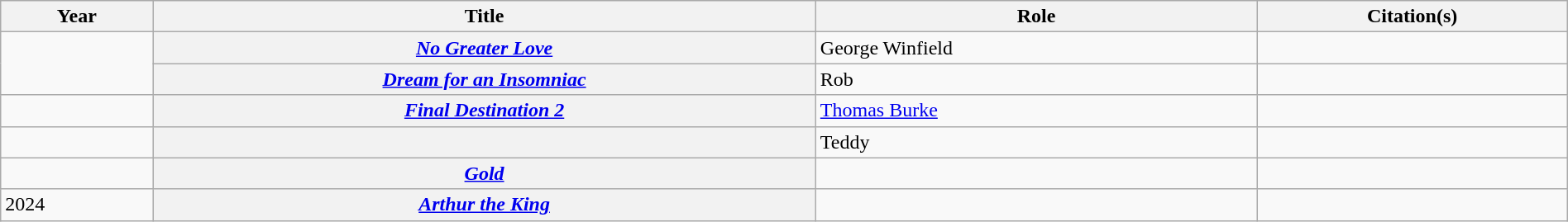<table class="wikitable plainrowheaders sortable" style="width: 100%;">
<tr>
<th scope="col">Year</th>
<th scope="col">Title</th>
<th class="unsortable">Role</th>
<th class="unsortable">Citation(s)</th>
</tr>
<tr>
<td rowspan="2"></td>
<th scope=row><a href='#'><em>No Greater Love</em></a></th>
<td>George Winfield</td>
<td></td>
</tr>
<tr>
<th scope=row><em><a href='#'>Dream for an Insomniac</a></em></th>
<td>Rob</td>
<td></td>
</tr>
<tr>
<td></td>
<th scope=row><em><a href='#'>Final Destination 2</a></em></th>
<td><a href='#'>Thomas Burke</a></td>
<td></td>
</tr>
<tr>
<td></td>
<th scope=row><em></em></th>
<td>Teddy</td>
<td></td>
</tr>
<tr>
<td></td>
<th scope=row><a href='#'><em>Gold</em></a></th>
<td></td>
<td></td>
</tr>
<tr>
<td>2024</td>
<th scope=row><em><a href='#'>Arthur the King</a></em></th>
<td></td>
<td></td>
</tr>
</table>
